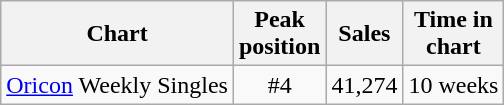<table class="wikitable">
<tr>
<th align="left">Chart</th>
<th align="center">Peak<br>position</th>
<th align="center">Sales</th>
<th align="center">Time in<br>chart</th>
</tr>
<tr>
<td align="left"><a href='#'>Oricon</a> Weekly Singles</td>
<td align="center">#4</td>
<td align="">41,274</td>
<td align="">10 weeks</td>
</tr>
</table>
